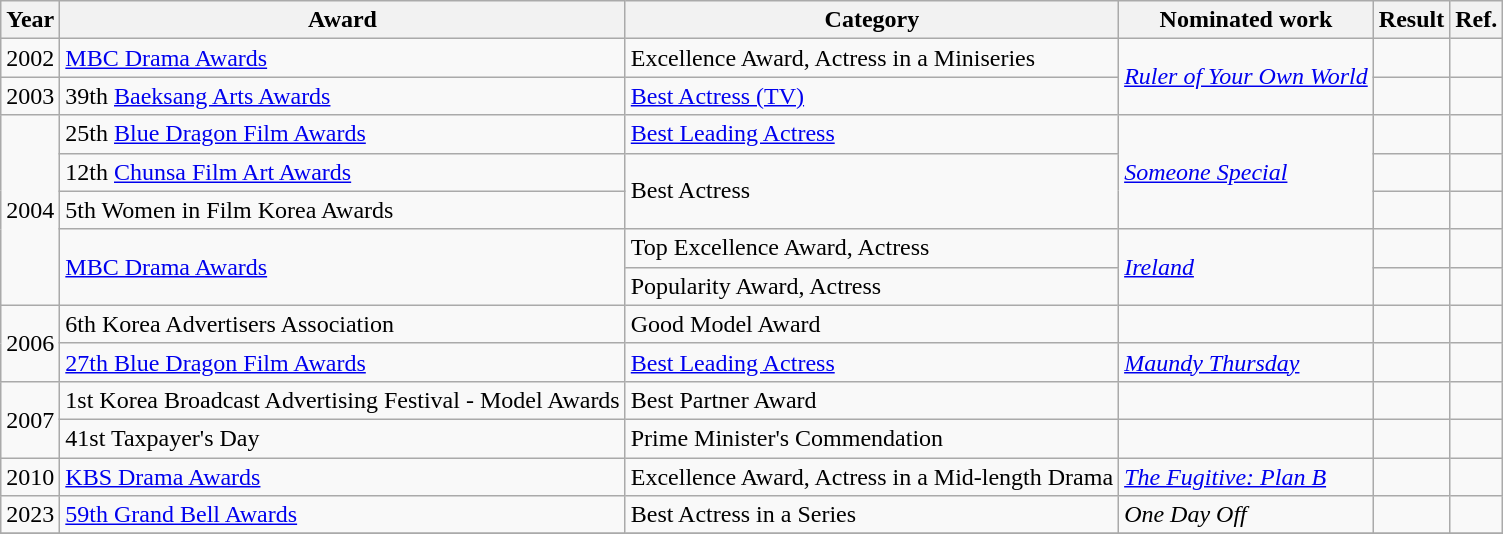<table class="wikitable sortable">
<tr>
<th>Year</th>
<th>Award</th>
<th>Category</th>
<th>Nominated work</th>
<th>Result</th>
<th>Ref.</th>
</tr>
<tr>
<td>2002</td>
<td><a href='#'>MBC Drama Awards</a></td>
<td>Excellence Award, Actress in a Miniseries</td>
<td rowspan="2"><em><a href='#'>Ruler of Your Own World</a></em></td>
<td></td>
<td></td>
</tr>
<tr>
<td>2003</td>
<td>39th <a href='#'>Baeksang Arts Awards</a></td>
<td><a href='#'>Best Actress (TV)</a></td>
<td></td>
<td></td>
</tr>
<tr>
<td rowspan="5">2004</td>
<td>25th <a href='#'>Blue Dragon Film Awards</a></td>
<td><a href='#'>Best Leading Actress</a></td>
<td rowspan="3"><em><a href='#'>Someone Special</a></em></td>
<td></td>
<td></td>
</tr>
<tr>
<td>12th <a href='#'>Chunsa Film Art Awards</a></td>
<td rowspan="2">Best Actress</td>
<td></td>
<td></td>
</tr>
<tr>
<td>5th Women in Film Korea Awards</td>
<td></td>
<td></td>
</tr>
<tr>
<td rowspan=2><a href='#'>MBC Drama Awards</a></td>
<td>Top Excellence Award, Actress</td>
<td rowspan=2><em><a href='#'>Ireland</a></em></td>
<td></td>
<td></td>
</tr>
<tr>
<td>Popularity Award, Actress</td>
<td></td>
<td></td>
</tr>
<tr>
<td rowspan=2>2006</td>
<td>6th Korea Advertisers Association</td>
<td>Good Model Award</td>
<td></td>
<td></td>
<td></td>
</tr>
<tr>
<td><a href='#'>27th Blue Dragon Film Awards</a></td>
<td><a href='#'>Best Leading Actress</a></td>
<td><em><a href='#'>Maundy Thursday</a></em></td>
<td></td>
<td></td>
</tr>
<tr>
<td rowspan=2>2007</td>
<td>1st Korea Broadcast Advertising Festival - Model Awards</td>
<td>Best Partner Award</td>
<td></td>
<td></td>
<td></td>
</tr>
<tr>
<td>41st Taxpayer's Day</td>
<td>Prime Minister's Commendation</td>
<td></td>
<td></td>
<td></td>
</tr>
<tr>
<td>2010</td>
<td><a href='#'>KBS Drama Awards</a></td>
<td>Excellence Award, Actress in a Mid-length Drama</td>
<td><em><a href='#'>The Fugitive: Plan B</a></em></td>
<td></td>
<td></td>
</tr>
<tr>
<td>2023</td>
<td><a href='#'>59th Grand Bell Awards</a></td>
<td>Best Actress in a Series</td>
<td><em>One Day Off</em></td>
<td></td>
<td></td>
</tr>
<tr>
</tr>
</table>
